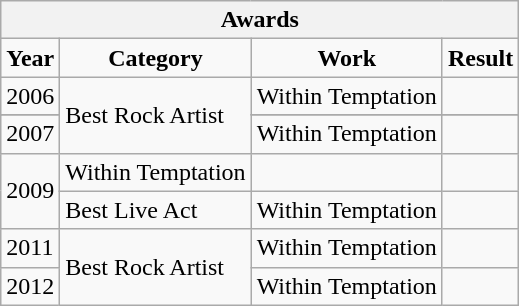<table class="wikitable">
<tr style="text-align:center;">
<th colspan=5>Awards</th>
</tr>
<tr style="text-align:center;">
<td><strong>Year</strong></td>
<td><strong>Category</strong></td>
<td><strong>Work</strong></td>
<td><strong>Result</strong></td>
</tr>
<tr>
<td>2006</td>
<td rowspan="3">Best Rock Artist</td>
<td>Within Temptation</td>
<td></td>
</tr>
<tr>
</tr>
<tr>
<td>2007</td>
<td>Within Temptation</td>
<td></td>
</tr>
<tr>
<td rowspan="2">2009</td>
<td>Within Temptation</td>
<td></td>
</tr>
<tr>
<td>Best Live Act</td>
<td>Within Temptation</td>
<td></td>
</tr>
<tr>
<td>2011</td>
<td rowspan="2">Best Rock Artist</td>
<td>Within Temptation</td>
<td></td>
</tr>
<tr>
<td>2012</td>
<td>Within Temptation</td>
<td></td>
</tr>
</table>
